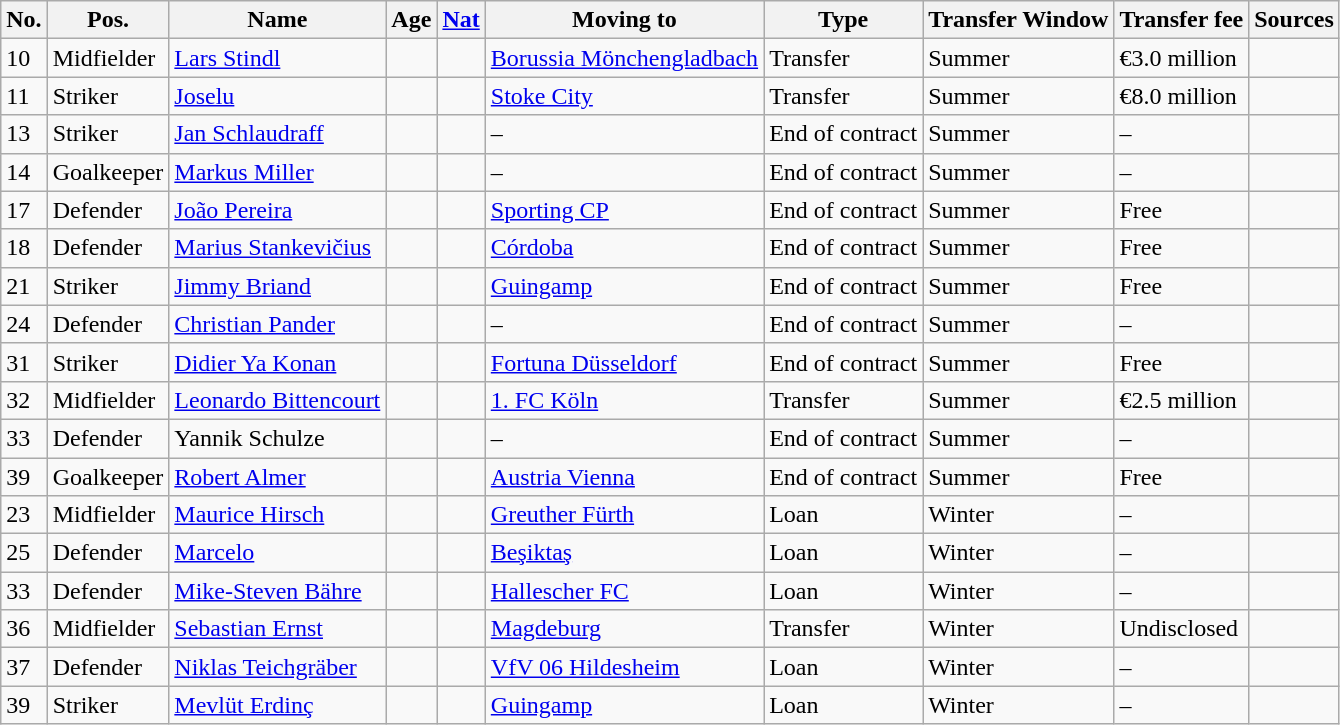<table class="wikitable">
<tr>
<th>No.</th>
<th>Pos.</th>
<th>Name</th>
<th>Age</th>
<th><a href='#'>Nat</a></th>
<th>Moving to</th>
<th>Type</th>
<th>Transfer Window</th>
<th>Transfer fee</th>
<th>Sources</th>
</tr>
<tr>
<td>10</td>
<td>Midfielder</td>
<td><a href='#'>Lars Stindl</a></td>
<td></td>
<td></td>
<td><a href='#'>Borussia Mönchengladbach</a></td>
<td>Transfer</td>
<td>Summer</td>
<td>€3.0 million</td>
<td></td>
</tr>
<tr>
<td>11</td>
<td>Striker</td>
<td><a href='#'>Joselu</a></td>
<td></td>
<td></td>
<td><a href='#'>Stoke City</a></td>
<td>Transfer</td>
<td>Summer</td>
<td>€8.0 million</td>
<td></td>
</tr>
<tr>
<td>13</td>
<td>Striker</td>
<td><a href='#'>Jan Schlaudraff</a></td>
<td></td>
<td></td>
<td>–</td>
<td>End of contract</td>
<td>Summer</td>
<td>–</td>
<td></td>
</tr>
<tr>
<td>14</td>
<td>Goalkeeper</td>
<td><a href='#'>Markus Miller</a></td>
<td></td>
<td></td>
<td>–</td>
<td>End of contract</td>
<td>Summer</td>
<td>–</td>
<td></td>
</tr>
<tr>
<td>17</td>
<td>Defender</td>
<td><a href='#'>João Pereira</a></td>
<td></td>
<td></td>
<td><a href='#'>Sporting CP</a></td>
<td>End of contract</td>
<td>Summer</td>
<td>Free</td>
<td></td>
</tr>
<tr>
<td>18</td>
<td>Defender</td>
<td><a href='#'>Marius Stankevičius</a></td>
<td></td>
<td></td>
<td><a href='#'>Córdoba</a></td>
<td>End of contract</td>
<td>Summer</td>
<td>Free</td>
<td></td>
</tr>
<tr>
<td>21</td>
<td>Striker</td>
<td><a href='#'>Jimmy Briand</a></td>
<td></td>
<td></td>
<td><a href='#'>Guingamp</a></td>
<td>End of contract</td>
<td>Summer</td>
<td>Free</td>
<td></td>
</tr>
<tr>
<td>24</td>
<td>Defender</td>
<td><a href='#'>Christian Pander</a></td>
<td></td>
<td></td>
<td>–</td>
<td>End of contract</td>
<td>Summer</td>
<td>–</td>
<td></td>
</tr>
<tr>
<td>31</td>
<td>Striker</td>
<td><a href='#'>Didier Ya Konan</a></td>
<td></td>
<td></td>
<td><a href='#'>Fortuna Düsseldorf</a></td>
<td>End of contract</td>
<td>Summer</td>
<td>Free</td>
<td></td>
</tr>
<tr>
<td>32</td>
<td>Midfielder</td>
<td><a href='#'>Leonardo Bittencourt</a></td>
<td></td>
<td></td>
<td><a href='#'>1. FC Köln</a></td>
<td>Transfer</td>
<td>Summer</td>
<td>€2.5 million</td>
<td></td>
</tr>
<tr>
<td>33</td>
<td>Defender</td>
<td>Yannik Schulze</td>
<td></td>
<td></td>
<td>–</td>
<td>End of contract</td>
<td>Summer</td>
<td>–</td>
<td></td>
</tr>
<tr>
<td>39</td>
<td>Goalkeeper</td>
<td><a href='#'>Robert Almer</a></td>
<td></td>
<td></td>
<td><a href='#'>Austria Vienna</a></td>
<td>End of contract</td>
<td>Summer</td>
<td>Free</td>
<td></td>
</tr>
<tr>
<td>23</td>
<td>Midfielder</td>
<td><a href='#'>Maurice Hirsch</a></td>
<td></td>
<td></td>
<td><a href='#'>Greuther Fürth</a></td>
<td>Loan</td>
<td>Winter</td>
<td>–</td>
<td></td>
</tr>
<tr>
<td>25</td>
<td>Defender</td>
<td><a href='#'>Marcelo</a></td>
<td></td>
<td></td>
<td><a href='#'>Beşiktaş</a></td>
<td>Loan</td>
<td>Winter</td>
<td>–</td>
<td></td>
</tr>
<tr>
<td>33</td>
<td>Defender</td>
<td><a href='#'>Mike-Steven Bähre</a></td>
<td></td>
<td></td>
<td><a href='#'>Hallescher FC</a></td>
<td>Loan</td>
<td>Winter</td>
<td>–</td>
<td></td>
</tr>
<tr>
<td>36</td>
<td>Midfielder</td>
<td><a href='#'>Sebastian Ernst</a></td>
<td></td>
<td></td>
<td><a href='#'>Magdeburg</a></td>
<td>Transfer</td>
<td>Winter</td>
<td>Undisclosed</td>
<td></td>
</tr>
<tr>
<td>37</td>
<td>Defender</td>
<td><a href='#'>Niklas Teichgräber</a></td>
<td></td>
<td></td>
<td><a href='#'>VfV 06 Hildesheim</a></td>
<td>Loan</td>
<td>Winter</td>
<td>–</td>
<td></td>
</tr>
<tr>
<td>39</td>
<td>Striker</td>
<td><a href='#'>Mevlüt Erdinç</a></td>
<td></td>
<td></td>
<td><a href='#'>Guingamp</a></td>
<td>Loan</td>
<td>Winter</td>
<td>–</td>
<td></td>
</tr>
</table>
